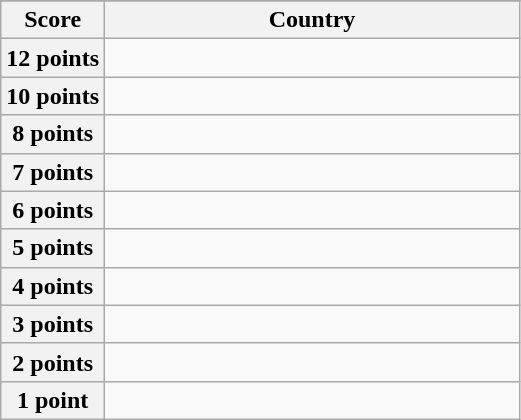<table class="wikitable">
<tr>
</tr>
<tr>
<th scope="col" width="20%">Score</th>
<th scope="col">Country</th>
</tr>
<tr>
<th scope="row">12 points</th>
<td></td>
</tr>
<tr>
<th scope="row">10 points</th>
<td></td>
</tr>
<tr>
<th scope="row">8 points</th>
<td></td>
</tr>
<tr>
<th scope="row">7 points</th>
<td></td>
</tr>
<tr>
<th scope="row">6 points</th>
<td></td>
</tr>
<tr>
<th scope="row">5 points</th>
<td></td>
</tr>
<tr>
<th scope="row">4 points</th>
<td></td>
</tr>
<tr>
<th scope="row">3 points</th>
<td></td>
</tr>
<tr>
<th scope="row">2 points</th>
<td></td>
</tr>
<tr>
<th scope="row">1 point</th>
<td></td>
</tr>
</table>
